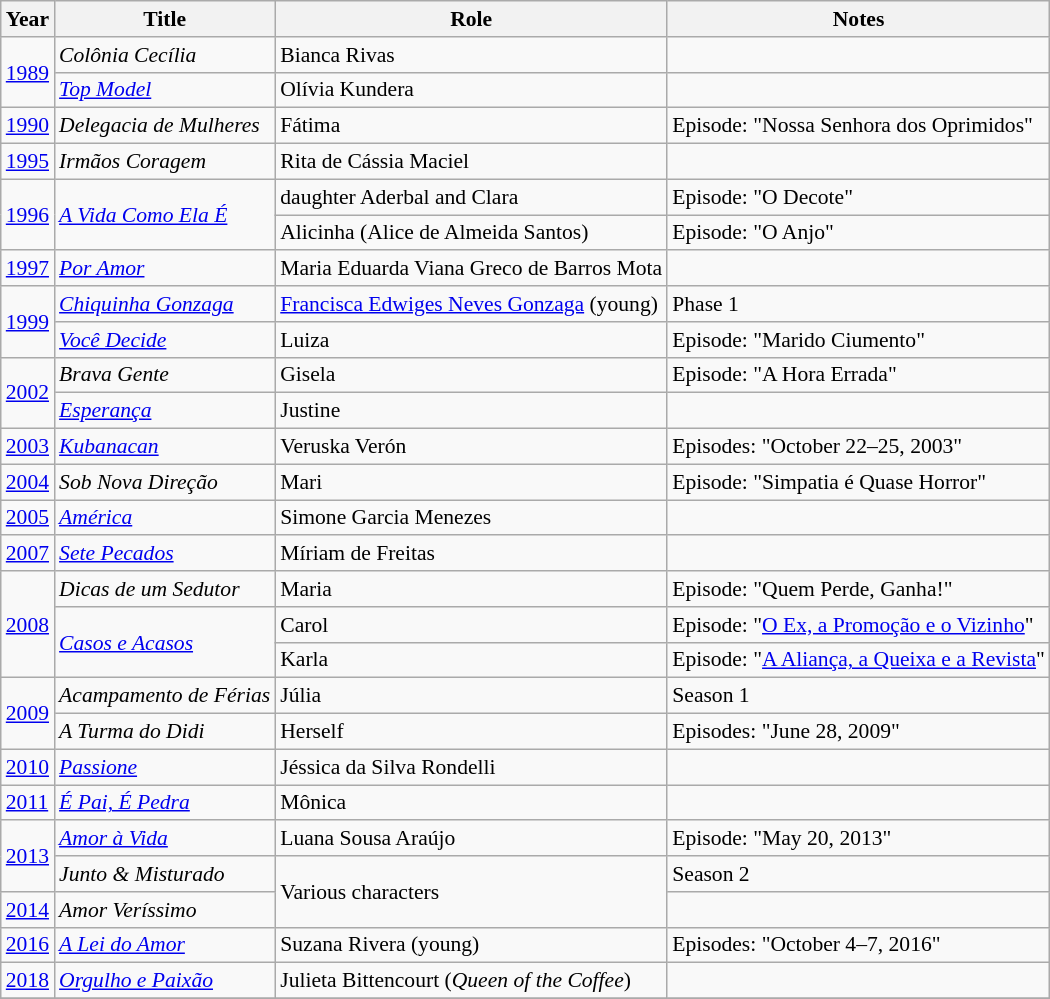<table class="wikitable" style="font-size: 90%;">
<tr>
<th>Year</th>
<th>Title</th>
<th>Role</th>
<th>Notes</th>
</tr>
<tr>
<td rowspan="2"><a href='#'>1989</a></td>
<td><em>Colônia Cecília</em></td>
<td>Bianca Rivas</td>
<td></td>
</tr>
<tr>
<td><em><a href='#'>Top Model</a></em></td>
<td>Olívia Kundera</td>
<td></td>
</tr>
<tr>
<td><a href='#'>1990</a></td>
<td><em>Delegacia de Mulheres</em></td>
<td>Fátima</td>
<td>Episode: "Nossa Senhora dos Oprimidos"</td>
</tr>
<tr>
<td><a href='#'>1995</a></td>
<td><em>Irmãos Coragem</em></td>
<td>Rita de Cássia Maciel</td>
<td></td>
</tr>
<tr>
<td rowspan="2"><a href='#'>1996</a></td>
<td rowspan="2"><em><a href='#'>A Vida Como Ela É</a></em></td>
<td>daughter Aderbal and Clara</td>
<td>Episode: "O Decote"</td>
</tr>
<tr>
<td>Alicinha (Alice de Almeida Santos)</td>
<td>Episode: "O Anjo"</td>
</tr>
<tr>
<td><a href='#'>1997</a></td>
<td><em><a href='#'>Por Amor</a></em></td>
<td>Maria Eduarda Viana Greco de Barros Mota</td>
<td></td>
</tr>
<tr>
<td rowspan="2"><a href='#'>1999</a></td>
<td><em><a href='#'>Chiquinha Gonzaga</a></em></td>
<td><a href='#'>Francisca Edwiges Neves Gonzaga</a> (young)</td>
<td>Phase 1</td>
</tr>
<tr>
<td><em><a href='#'>Você Decide</a></em></td>
<td>Luiza</td>
<td>Episode: "Marido Ciumento"</td>
</tr>
<tr>
<td rowspan="2"><a href='#'>2002</a></td>
<td><em>Brava Gente</em></td>
<td>Gisela</td>
<td>Episode: "A Hora Errada"</td>
</tr>
<tr>
<td><em><a href='#'>Esperança</a></em></td>
<td>Justine</td>
<td></td>
</tr>
<tr>
<td><a href='#'>2003</a></td>
<td><em><a href='#'>Kubanacan</a></em></td>
<td>Veruska Verón</td>
<td>Episodes: "October 22–25, 2003"</td>
</tr>
<tr>
<td><a href='#'>2004</a></td>
<td><em>Sob Nova Direção</em></td>
<td>Mari</td>
<td>Episode: "Simpatia é Quase Horror"</td>
</tr>
<tr>
<td><a href='#'>2005</a></td>
<td><em><a href='#'>América</a></em></td>
<td>Simone Garcia Menezes</td>
<td></td>
</tr>
<tr>
<td><a href='#'>2007</a></td>
<td><em><a href='#'>Sete Pecados</a></em></td>
<td>Míriam de Freitas</td>
<td></td>
</tr>
<tr>
<td rowspan="3"><a href='#'>2008</a></td>
<td><em>Dicas de um Sedutor</em></td>
<td>Maria</td>
<td>Episode: "Quem Perde, Ganha!"</td>
</tr>
<tr>
<td rowspan="2"><em><a href='#'>Casos e Acasos</a></em></td>
<td>Carol</td>
<td>Episode: "<a href='#'>O Ex, a Promoção e o Vizinho</a>"</td>
</tr>
<tr>
<td>Karla</td>
<td>Episode: "<a href='#'>A Aliança, a Queixa e a Revista</a>"</td>
</tr>
<tr>
<td rowspan="2"><a href='#'>2009</a></td>
<td><em>Acampamento de Férias</em></td>
<td>Júlia</td>
<td>Season 1</td>
</tr>
<tr>
<td><em>A Turma do Didi</em></td>
<td>Herself</td>
<td>Episodes: "June 28, 2009"</td>
</tr>
<tr>
<td><a href='#'>2010</a></td>
<td><em><a href='#'>Passione</a></em></td>
<td>Jéssica da Silva Rondelli</td>
<td></td>
</tr>
<tr>
<td><a href='#'>2011</a></td>
<td><em><a href='#'>É Pai, É Pedra</a></em></td>
<td>Mônica</td>
<td></td>
</tr>
<tr>
<td rowspan="2"><a href='#'>2013</a></td>
<td><em><a href='#'>Amor à Vida</a></em></td>
<td>Luana Sousa Araújo</td>
<td>Episode: "May 20, 2013"</td>
</tr>
<tr>
<td><em>Junto & Misturado</em></td>
<td rowspan="2">Various characters</td>
<td>Season 2</td>
</tr>
<tr>
<td><a href='#'>2014</a></td>
<td><em>Amor Veríssimo</em></td>
<td></td>
</tr>
<tr>
<td><a href='#'>2016</a></td>
<td><em><a href='#'>A Lei do Amor</a></em></td>
<td>Suzana Rivera (young)</td>
<td>Episodes: "October 4–7, 2016"</td>
</tr>
<tr>
<td><a href='#'>2018</a></td>
<td><em><a href='#'>Orgulho e Paixão</a></em></td>
<td>Julieta Bittencourt (<em>Queen of the Coffee</em>)</td>
<td></td>
</tr>
<tr>
</tr>
</table>
